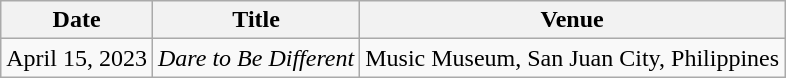<table class="wikitable">
<tr>
<th>Date</th>
<th>Title</th>
<th>Venue</th>
</tr>
<tr>
<td>April 15, 2023</td>
<td><em>Dare to Be Different</em></td>
<td>Music Museum, San Juan City, Philippines</td>
</tr>
</table>
